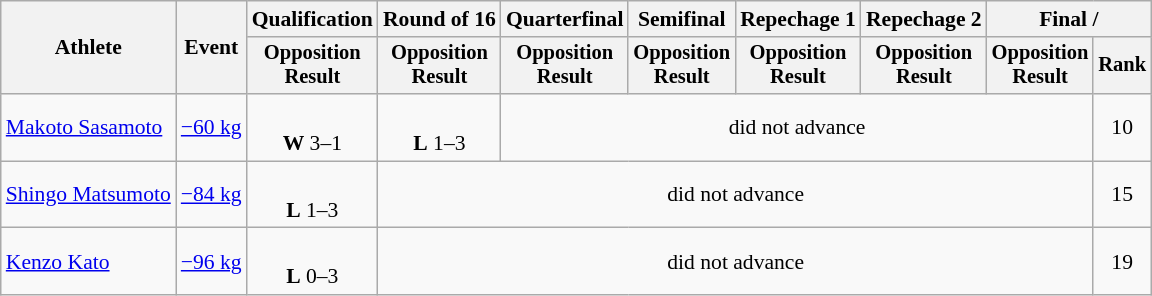<table class="wikitable" style="font-size:90%;">
<tr>
<th rowspan="2">Athlete</th>
<th rowspan="2">Event</th>
<th>Qualification</th>
<th>Round of 16</th>
<th>Quarterfinal</th>
<th>Semifinal</th>
<th>Repechage 1</th>
<th>Repechage 2</th>
<th colspan=2>Final / </th>
</tr>
<tr style="font-size: 95%">
<th>Opposition<br>Result</th>
<th>Opposition<br>Result</th>
<th>Opposition<br>Result</th>
<th>Opposition<br>Result</th>
<th>Opposition<br>Result</th>
<th>Opposition<br>Result</th>
<th>Opposition<br>Result</th>
<th>Rank</th>
</tr>
<tr align=center>
<td align=left><a href='#'>Makoto Sasamoto</a></td>
<td align=left><a href='#'>−60 kg</a></td>
<td><br><strong>W</strong> 3–1 <sup></sup></td>
<td><br><strong>L</strong> 1–3 <sup></sup></td>
<td colspan=5>did not advance</td>
<td>10</td>
</tr>
<tr align=center>
<td align=left><a href='#'>Shingo Matsumoto</a></td>
<td align=left><a href='#'>−84 kg</a></td>
<td><br><strong>L</strong> 1–3 <sup></sup></td>
<td colspan=6>did not advance</td>
<td>15</td>
</tr>
<tr align=center>
<td align=left><a href='#'>Kenzo Kato</a></td>
<td align=left><a href='#'>−96 kg</a></td>
<td><br><strong>L</strong> 0–3 <sup></sup></td>
<td colspan=6>did not advance</td>
<td>19</td>
</tr>
</table>
